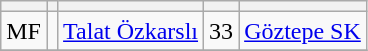<table class="wikitable sortable" style="text-align: center">
<tr>
<th></th>
<th></th>
<th></th>
<th></th>
<th></th>
</tr>
<tr>
<td>MF</td>
<td></td>
<td><a href='#'>Talat Özkarslı</a></td>
<td>33</td>
<td><a href='#'>Göztepe SK</a></td>
</tr>
<tr>
</tr>
</table>
